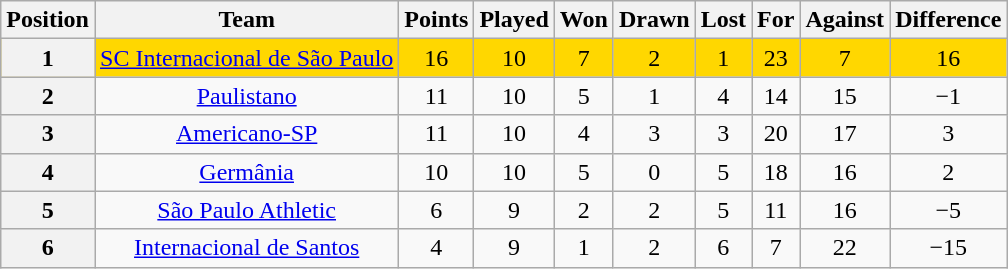<table class="wikitable" style="text-align:center">
<tr>
<th>Position</th>
<th>Team</th>
<th>Points</th>
<th>Played</th>
<th>Won</th>
<th>Drawn</th>
<th>Lost</th>
<th>For</th>
<th>Against</th>
<th>Difference</th>
</tr>
<tr style="background: gold;">
<th>1</th>
<td><a href='#'>SC Internacional de São Paulo</a></td>
<td>16</td>
<td>10</td>
<td>7</td>
<td>2</td>
<td>1</td>
<td>23</td>
<td>7</td>
<td>16</td>
</tr>
<tr>
<th>2</th>
<td><a href='#'>Paulistano</a></td>
<td>11</td>
<td>10</td>
<td>5</td>
<td>1</td>
<td>4</td>
<td>14</td>
<td>15</td>
<td>−1</td>
</tr>
<tr>
<th>3</th>
<td><a href='#'>Americano-SP</a></td>
<td>11</td>
<td>10</td>
<td>4</td>
<td>3</td>
<td>3</td>
<td>20</td>
<td>17</td>
<td>3</td>
</tr>
<tr>
<th>4</th>
<td><a href='#'>Germânia</a></td>
<td>10</td>
<td>10</td>
<td>5</td>
<td>0</td>
<td>5</td>
<td>18</td>
<td>16</td>
<td>2</td>
</tr>
<tr>
<th>5</th>
<td><a href='#'>São Paulo Athletic</a></td>
<td>6</td>
<td>9</td>
<td>2</td>
<td>2</td>
<td>5</td>
<td>11</td>
<td>16</td>
<td>−5</td>
</tr>
<tr>
<th>6</th>
<td><a href='#'>Internacional de Santos</a></td>
<td>4</td>
<td>9</td>
<td>1</td>
<td>2</td>
<td>6</td>
<td>7</td>
<td>22</td>
<td>−15</td>
</tr>
</table>
